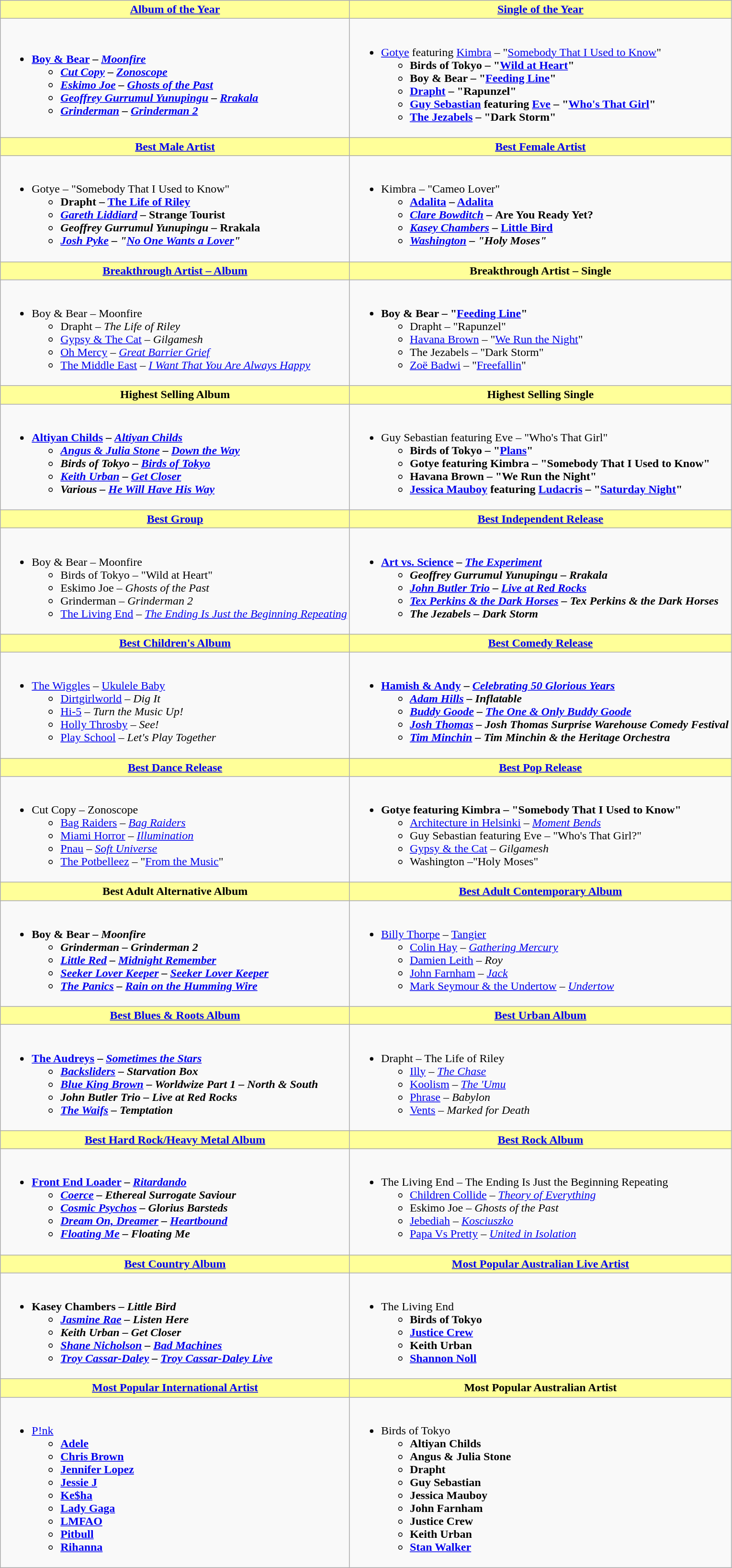<table class=wikitable style="width=150%">
<tr>
<th ! style="background:#ff9; width=;"50%"><a href='#'>Album of the Year</a></th>
<th ! style="background:#ff9; width=;"50%"><a href='#'>Single of the Year</a></th>
</tr>
<tr>
<td><br><ul><li><strong><a href='#'>Boy & Bear</a> – <em><a href='#'>Moonfire</a><strong><em><ul><li><a href='#'>Cut Copy</a> – </em><a href='#'>Zonoscope</a><em></li><li><a href='#'>Eskimo Joe</a> – </em><a href='#'>Ghosts of the Past</a><em></li><li><a href='#'>Geoffrey Gurrumul Yunupingu</a> – </em><a href='#'>Rrakala</a><em></li><li><a href='#'>Grinderman</a> – </em><a href='#'>Grinderman 2</a><em></li></ul></li></ul></td>
<td><br><ul><li></strong><a href='#'>Gotye</a> featuring <a href='#'>Kimbra</a> – "<a href='#'>Somebody That I Used to Know</a>"<strong><ul><li>Birds of Tokyo – "<a href='#'>Wild at Heart</a>"</li><li>Boy & Bear – "<a href='#'>Feeding Line</a>"</li><li><a href='#'>Drapht</a> – "Rapunzel"</li><li><a href='#'>Guy Sebastian</a> featuring <a href='#'>Eve</a> – "<a href='#'>Who's That Girl</a>"</li><li><a href='#'>The Jezabels</a> – "Dark Storm"</li></ul></li></ul></td>
</tr>
<tr>
<th ! style="background:#ff9; width=;"50%"><a href='#'>Best Male Artist</a></th>
<th ! style="background:#ff9; width=;"50%"><a href='#'>Best Female Artist</a></th>
</tr>
<tr>
<td><br><ul><li></strong>Gotye – "Somebody That I Used to Know"<strong><ul><li>Drapht – </em><a href='#'>The Life of Riley</a><em></li><li><a href='#'>Gareth Liddiard</a> – </em>Strange Tourist<em></li><li>Geoffrey Gurrumul Yunupingu – </em>Rrakala<em></li><li><a href='#'>Josh Pyke</a> – "<a href='#'>No One Wants a Lover</a>"</li></ul></li></ul></td>
<td><br><ul><li></strong>Kimbra – "Cameo Lover"<strong><ul><li><a href='#'>Adalita</a> – </em><a href='#'>Adalita</a><em></li><li><a href='#'>Clare Bowditch</a> – </em>Are You Ready Yet?<em></li><li><a href='#'>Kasey Chambers</a> – </em><a href='#'>Little Bird</a><em></li><li><a href='#'>Washington</a> – "Holy Moses"</li></ul></li></ul></td>
</tr>
<tr>
<th ! style="background:#ff9; width=;"50%"><a href='#'>Breakthrough Artist – Album</a></th>
<th ! style="background:#ff9; width=;"50%">Breakthrough Artist – Single</th>
</tr>
<tr>
<td><br><ul><li></strong>Boy & Bear – </em>Moonfire</em></strong><ul><li>Drapht – <em>The Life of Riley</em></li><li><a href='#'>Gypsy & The Cat</a> – <em>Gilgamesh</em></li><li><a href='#'>Oh Mercy</a> – <em><a href='#'>Great Barrier Grief</a></em></li><li><a href='#'>The Middle East</a> – <em><a href='#'>I Want That You Are Always Happy</a></em></li></ul></li></ul></td>
<td><br><ul><li><strong>Boy & Bear – "<a href='#'>Feeding Line</a>"</strong><ul><li>Drapht – "Rapunzel"</li><li><a href='#'>Havana Brown</a> – "<a href='#'>We Run the Night</a>"</li><li>The Jezabels – "Dark Storm"</li><li><a href='#'>Zoë Badwi</a> – "<a href='#'>Freefallin</a>"</li></ul></li></ul></td>
</tr>
<tr>
<th ! style="background:#ff9; width=;"50%">Highest Selling Album</th>
<th ! style="background:#ff9; width=;"50%">Highest Selling Single</th>
</tr>
<tr>
<td><br><ul><li><strong><a href='#'>Altiyan Childs</a> – <em><a href='#'>Altiyan Childs</a><strong><em><ul><li><a href='#'>Angus & Julia Stone</a> – </em><a href='#'>Down the Way</a><em></li><li>Birds of Tokyo – </em><a href='#'>Birds of Tokyo</a><em></li><li><a href='#'>Keith Urban</a> – </em><a href='#'>Get Closer</a><em></li><li>Various – </em><a href='#'>He Will Have His Way</a><em></li></ul></li></ul></td>
<td><br><ul><li></strong>Guy Sebastian featuring Eve – "Who's That Girl"<strong><ul><li>Birds of Tokyo – "<a href='#'>Plans</a>"</li><li>Gotye featuring Kimbra – "Somebody That I Used to Know"</li><li>Havana Brown – "We Run the Night"</li><li><a href='#'>Jessica Mauboy</a> featuring <a href='#'>Ludacris</a> – "<a href='#'>Saturday Night</a>"</li></ul></li></ul></td>
</tr>
<tr>
<th ! style="background:#ff9; width=;"50%"><a href='#'>Best Group</a></th>
<th ! style="background:#ff9; width=;"50%"><a href='#'>Best Independent Release</a></th>
</tr>
<tr>
<td><br><ul><li></strong>Boy & Bear – </em>Moonfire</em></strong><ul><li>Birds of Tokyo – "Wild at Heart"</li><li>Eskimo Joe – <em>Ghosts of the Past</em></li><li>Grinderman – <em>Grinderman 2</em></li><li><a href='#'>The Living End</a> – <em><a href='#'>The Ending Is Just the Beginning Repeating</a></em></li></ul></li></ul></td>
<td><br><ul><li><strong><a href='#'>Art vs. Science</a> – <em><a href='#'>The Experiment</a><strong><em><ul><li>Geoffrey Gurrumul Yunupingu – </em>Rrakala<em></li><li><a href='#'>John Butler Trio</a> – </em><a href='#'>Live at Red Rocks</a><em></li><li><a href='#'>Tex Perkins & the Dark Horses</a> – </em>Tex Perkins & the Dark Horses<em></li><li>The Jezabels – </em>Dark Storm<em></li></ul></li></ul></td>
</tr>
<tr>
<th ! style="background:#ff9; width=;"50%"><a href='#'>Best Children's Album</a></th>
<th ! style="background:#ff9; width=;"50%"><a href='#'>Best Comedy Release</a></th>
</tr>
<tr>
<td><br><ul><li></strong><a href='#'>The Wiggles</a> – </em><a href='#'>Ukulele Baby</a></em></strong><ul><li><a href='#'>Dirtgirlworld</a> – <em>Dig It</em></li><li><a href='#'>Hi-5</a> – <em>Turn the Music Up!</em></li><li><a href='#'>Holly Throsby</a> – <em>See!</em></li><li><a href='#'>Play School</a> – <em>Let's Play Together</em></li></ul></li></ul></td>
<td><br><ul><li><strong><a href='#'>Hamish & Andy</a> – <em><a href='#'>Celebrating 50 Glorious Years</a><strong><em><ul><li><a href='#'>Adam Hills</a> – </em>Inflatable<em></li><li><a href='#'>Buddy Goode</a> – </em><a href='#'>The One & Only Buddy Goode</a><em></li><li><a href='#'>Josh Thomas</a> – </em>Josh Thomas Surprise Warehouse Comedy Festival<em></li><li><a href='#'>Tim Minchin</a> – </em>Tim Minchin & the Heritage Orchestra<em></li></ul></li></ul></td>
</tr>
<tr>
<th ! style="background:#ff9; width=;"50%"><a href='#'>Best Dance Release</a></th>
<th ! style="background:#ff9; width=;"50%"><a href='#'>Best Pop Release</a></th>
</tr>
<tr>
<td><br><ul><li></strong>Cut Copy – </em>Zonoscope</em></strong><ul><li><a href='#'>Bag Raiders</a> – <em><a href='#'>Bag Raiders</a></em></li><li><a href='#'>Miami Horror</a> – <em><a href='#'>Illumination</a></em></li><li><a href='#'>Pnau</a> – <em><a href='#'>Soft Universe</a></em></li><li><a href='#'>The Potbelleez</a> – "<a href='#'>From the Music</a>"</li></ul></li></ul></td>
<td><br><ul><li><strong>Gotye featuring Kimbra – "Somebody That I Used to Know"</strong><ul><li><a href='#'>Architecture in Helsinki</a> – <em><a href='#'>Moment Bends</a></em></li><li>Guy Sebastian featuring Eve – "Who's That Girl?"</li><li><a href='#'>Gypsy & the Cat</a> – <em>Gilgamesh</em></li><li>Washington –"Holy Moses"</li></ul></li></ul></td>
</tr>
<tr>
<th ! style="background:#ff9; width=;"50%">Best Adult Alternative Album</th>
<th ! style="background:#ff9; width=;"50%"><a href='#'>Best Adult Contemporary Album</a></th>
</tr>
<tr>
<td><br><ul><li><strong>Boy & Bear – <em>Moonfire<strong><em><ul><li>Grinderman – </em>Grinderman 2<em></li><li><a href='#'>Little Red</a> – </em><a href='#'>Midnight Remember</a><em></li><li><a href='#'>Seeker Lover Keeper</a> – </em><a href='#'>Seeker Lover Keeper</a><em></li><li><a href='#'>The Panics</a> – </em><a href='#'>Rain on the Humming Wire</a><em></li></ul></li></ul></td>
<td><br><ul><li></strong><a href='#'>Billy Thorpe</a> – </em><a href='#'>Tangier</a></em></strong><ul><li><a href='#'>Colin Hay</a> – <em><a href='#'>Gathering Mercury</a></em></li><li><a href='#'>Damien Leith</a> – <em>Roy</em></li><li><a href='#'>John Farnham</a> – <em><a href='#'>Jack</a></em></li><li><a href='#'>Mark Seymour & the Undertow</a> – <em><a href='#'>Undertow</a></em></li></ul></li></ul></td>
</tr>
<tr>
<th ! style="background:#ff9; width=;"50%"><a href='#'>Best Blues & Roots Album</a></th>
<th ! style="background:#ff9; width=;"50%"><a href='#'>Best Urban Album</a></th>
</tr>
<tr>
<td><br><ul><li><strong><a href='#'>The Audreys</a> – <em><a href='#'>Sometimes the Stars</a><strong><em><ul><li><a href='#'>Backsliders</a> – </em>Starvation Box<em></li><li><a href='#'>Blue King Brown</a> – </em>Worldwize Part 1 – North & South<em></li><li>John Butler Trio – </em>Live at Red Rocks<em></li><li><a href='#'>The Waifs</a> – </em>Temptation<em></li></ul></li></ul></td>
<td><br><ul><li></strong>Drapht – </em>The Life of Riley</em></strong><ul><li><a href='#'>Illy</a> – <em><a href='#'>The Chase</a></em></li><li><a href='#'>Koolism</a> – <em><a href='#'>The 'Umu</a></em></li><li><a href='#'>Phrase</a> – <em>Babylon</em></li><li><a href='#'>Vents</a> – <em>Marked for Death</em></li></ul></li></ul></td>
</tr>
<tr>
<th ! style="background:#ff9; width=;"50%"><a href='#'>Best Hard Rock/Heavy Metal Album</a></th>
<th ! style="background:#ff9; width=;"50%"><a href='#'>Best Rock Album</a></th>
</tr>
<tr>
<td><br><ul><li><strong><a href='#'>Front End Loader</a> – <em><a href='#'>Ritardando</a><strong><em><ul><li><a href='#'>Coerce</a> – </em>Ethereal Surrogate Saviour<em></li><li><a href='#'>Cosmic Psychos</a> – </em>Glorius Barsteds<em></li><li><a href='#'>Dream On, Dreamer</a> – </em><a href='#'>Heartbound</a><em></li><li><a href='#'>Floating Me</a> – </em>Floating Me<em></li></ul></li></ul></td>
<td><br><ul><li></strong>The Living End – </em>The Ending Is Just the Beginning Repeating</em></strong><ul><li><a href='#'>Children Collide</a> – <em><a href='#'>Theory of Everything</a></em></li><li>Eskimo Joe – <em>Ghosts of the Past</em></li><li><a href='#'>Jebediah</a> – <em><a href='#'>Kosciuszko</a></em></li><li><a href='#'>Papa Vs Pretty</a> – <em><a href='#'>United in Isolation</a></em></li></ul></li></ul></td>
</tr>
<tr>
<th ! style="background:#ff9; width=;"50%"><a href='#'>Best Country Album</a></th>
<th ! style="background:#ff9; width=;"50%"><a href='#'>Most Popular Australian Live Artist</a></th>
</tr>
<tr>
<td><br><ul><li><strong>Kasey Chambers – <em>Little Bird<strong><em><ul><li><a href='#'>Jasmine Rae</a> – </em>Listen Here<em></li><li>Keith Urban – </em>Get Closer<em></li><li><a href='#'>Shane Nicholson</a> – </em><a href='#'>Bad Machines</a><em></li><li><a href='#'>Troy Cassar-Daley</a> – </em><a href='#'>Troy Cassar-Daley Live</a><em></li></ul></li></ul></td>
<td><br><ul><li></strong>The Living End<strong><ul><li>Birds of Tokyo</li><li><a href='#'>Justice Crew</a></li><li>Keith Urban</li><li><a href='#'>Shannon Noll</a></li></ul></li></ul></td>
</tr>
<tr>
<th ! style="background:#ff9; width=;"50%"><a href='#'>Most Popular International Artist</a></th>
<th ! style="background:#ff9; width=;"50%">Most Popular Australian Artist</th>
</tr>
<tr>
<td><br><ul><li></strong><a href='#'>P!nk</a><strong><ul><li><a href='#'>Adele</a></li><li><a href='#'>Chris Brown</a></li><li><a href='#'>Jennifer Lopez</a></li><li><a href='#'>Jessie J</a></li><li><a href='#'>Ke$ha</a></li><li><a href='#'>Lady Gaga</a></li><li><a href='#'>LMFAO</a></li><li><a href='#'>Pitbull</a></li><li><a href='#'>Rihanna</a></li></ul></li></ul></td>
<td><br><ul><li></strong>Birds of Tokyo<strong><ul><li>Altiyan Childs</li><li>Angus & Julia Stone</li><li>Drapht</li><li>Guy Sebastian</li><li>Jessica Mauboy</li><li>John Farnham</li><li>Justice Crew</li><li>Keith Urban</li><li><a href='#'>Stan Walker</a></li></ul></li></ul></td>
</tr>
</table>
